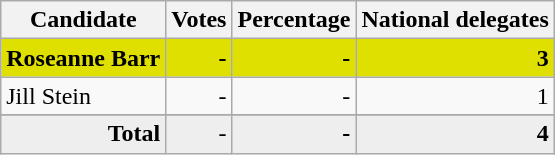<table class="wikitable" style="text-align:right;">
<tr>
<th>Candidate</th>
<th>Votes</th>
<th>Percentage</th>
<th>National delegates</th>
</tr>
<tr style="background:#E0E000;">
<td style="text-align:left;"><strong>Roseanne Barr</strong></td>
<td><strong>-</strong></td>
<td><strong>-</strong></td>
<td><strong>3</strong></td>
</tr>
<tr>
<td style="text-align:left;">Jill Stein</td>
<td>-</td>
<td>-</td>
<td>1</td>
</tr>
<tr>
</tr>
<tr style="background:#eee;">
<td style="margin-right:0.50px"><strong>Total</strong></td>
<td style="margin-right:0.50px"><em>-</em></td>
<td style="margin-right:0.50px"><strong>-</strong></td>
<td style="margin-right:0.50px"><strong>4</strong></td>
</tr>
</table>
